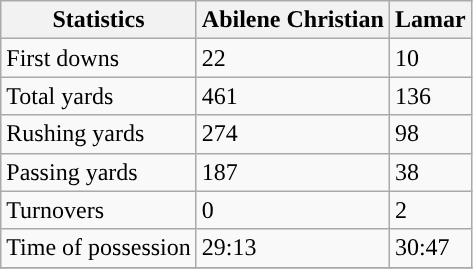<table class="wikitable" style="float: left;">
<tr>
<th>Statistics</th>
<th><strong>Abilene Christian</strong></th>
<th><strong>Lamar</strong></th>
</tr>
<tr>
<td>First downs</td>
<td>22</td>
<td>10</td>
</tr>
<tr>
<td>Total yards</td>
<td>461</td>
<td>136</td>
</tr>
<tr>
<td>Rushing yards</td>
<td>274</td>
<td>98</td>
</tr>
<tr>
<td>Passing yards</td>
<td>187</td>
<td>38</td>
</tr>
<tr>
<td>Turnovers</td>
<td>0</td>
<td>2</td>
</tr>
<tr>
<td>Time of possession</td>
<td>29:13</td>
<td>30:47</td>
</tr>
<tr>
</tr>
</table>
